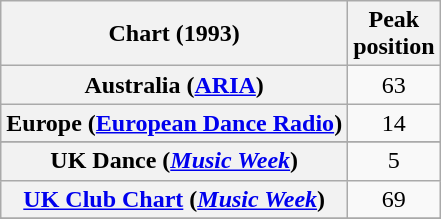<table class="wikitable sortable plainrowheaders" style="text-align:center">
<tr>
<th>Chart (1993)</th>
<th>Peak<br>position</th>
</tr>
<tr>
<th scope="row">Australia (<a href='#'>ARIA</a>)</th>
<td>63</td>
</tr>
<tr>
<th scope="row">Europe (<a href='#'>European Dance Radio</a>)</th>
<td>14</td>
</tr>
<tr>
</tr>
<tr>
</tr>
<tr>
<th scope="row">UK Dance (<em><a href='#'>Music Week</a></em>)</th>
<td>5</td>
</tr>
<tr>
<th scope="row"><a href='#'>UK Club Chart</a> (<em><a href='#'>Music Week</a></em>)</th>
<td>69</td>
</tr>
<tr>
</tr>
<tr>
</tr>
<tr>
</tr>
<tr>
</tr>
<tr>
</tr>
<tr>
</tr>
</table>
